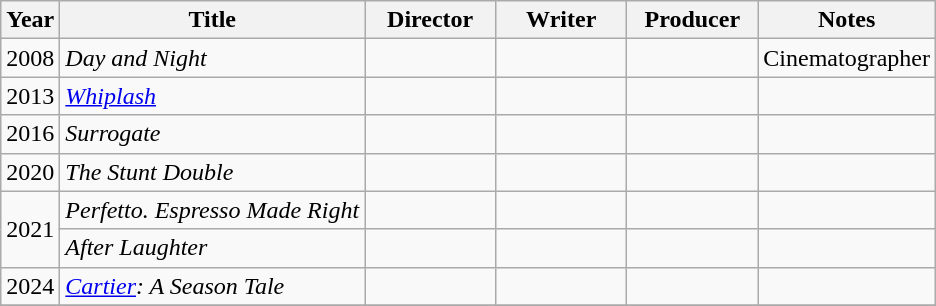<table class="wikitable plainrowheaders">
<tr>
<th>Year</th>
<th>Title</th>
<th width="80">Director</th>
<th width="80">Writer</th>
<th width="80">Producer</th>
<th width="80">Notes</th>
</tr>
<tr>
<td>2008</td>
<td><em>Day and Night</em></td>
<td></td>
<td></td>
<td></td>
<td>Cinematographer</td>
</tr>
<tr>
<td>2013</td>
<td><em><a href='#'>Whiplash</a></em></td>
<td></td>
<td></td>
<td></td>
<td></td>
</tr>
<tr>
<td>2016</td>
<td><em>Surrogate</em></td>
<td></td>
<td></td>
<td></td>
<td></td>
</tr>
<tr>
<td>2020</td>
<td><em>The Stunt Double</em></td>
<td></td>
<td></td>
<td></td>
<td></td>
</tr>
<tr>
<td rowspan="2">2021</td>
<td><em>Perfetto. Espresso Made Right</em></td>
<td></td>
<td></td>
<td></td>
<td></td>
</tr>
<tr>
<td><em>After Laughter</em></td>
<td></td>
<td></td>
<td></td>
<td></td>
</tr>
<tr>
<td>2024</td>
<td><em><a href='#'>Cartier</a>: A Season Tale</em></td>
<td></td>
<td></td>
<td></td>
<td></td>
</tr>
<tr>
</tr>
</table>
